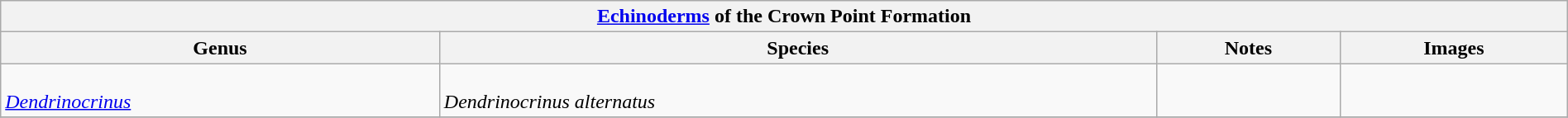<table class="wikitable" align="center" width="100%">
<tr>
<th colspan="7" align="center"><strong><a href='#'>Echinoderms</a> of the Crown Point Formation</strong></th>
</tr>
<tr>
<th>Genus</th>
<th>Species</th>
<th>Notes</th>
<th>Images</th>
</tr>
<tr>
<td><br><em><a href='#'>Dendrinocrinus</a></em></td>
<td><br><em>Dendrinocrinus alternatus</em></td>
<td></td>
<td></td>
</tr>
<tr>
</tr>
</table>
